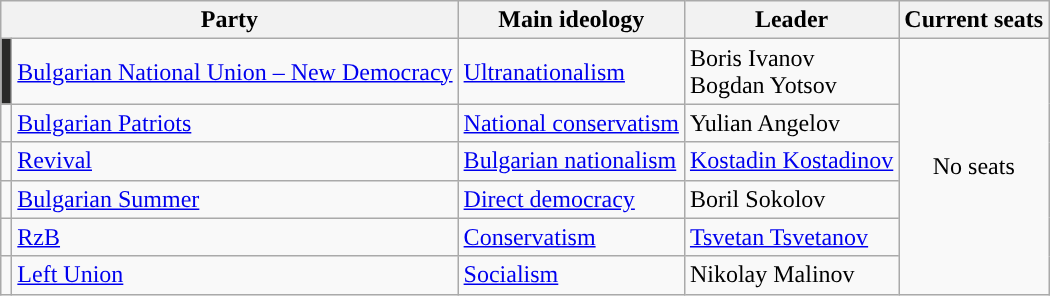<table class="wikitable" style="text-align:left">
<tr>
<th colspan="2">Party</th>
<th>Main ideology</th>
<th>Leader</th>
<th>Current seats</th>
</tr>
<tr>
<td style="color:inherit;background:#292928;"></td>
<td><a href='#'>Bulgarian National Union – New Democracy</a></td>
<td><a href='#'>Ultranationalism</a></td>
<td>Boris Ivanov<br>Bogdan Yotsov</td>
<td rowspan="6" style="text-align:center;">No seats</td>
</tr>
<tr>
<td style="color:inherit;background:"></td>
<td><a href='#'>Bulgarian Patriots</a></td>
<td><a href='#'>National conservatism</a></td>
<td>Yulian Angelov</td>
</tr>
<tr>
<td style="color:inherit;background:"></td>
<td><a href='#'>Revival</a></td>
<td><a href='#'>Bulgarian nationalism</a></td>
<td><a href='#'>Kostadin Kostadinov</a></td>
</tr>
<tr>
<td style="color:inherit;background:"></td>
<td><a href='#'>Bulgarian Summer</a></td>
<td><a href='#'>Direct democracy</a></td>
<td>Boril Sokolov</td>
</tr>
<tr>
<td style="color:inherit;background:"></td>
<td><a href='#'>RzB</a></td>
<td><a href='#'>Conservatism</a></td>
<td><a href='#'>Tsvetan Tsvetanov</a></td>
</tr>
<tr>
<td style="color:inherit;background:"></td>
<td><a href='#'>Left Union</a></td>
<td><a href='#'>Socialism</a></td>
<td>Nikolay Malinov</td>
</tr>
</table>
